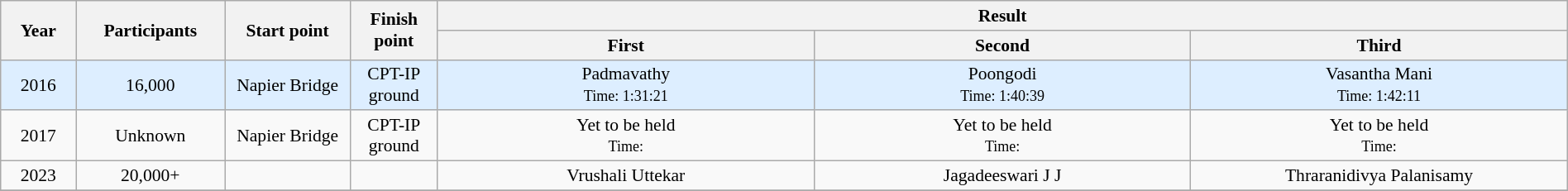<table class="wikitable" style="font-size:90%; width: 100%; text-align: center;">
<tr>
<th rowspan=2 width=3%>Year</th>
<th rowspan=2 width=5%>Participants</th>
<th rowspan=2 width=5%>Start point</th>
<th rowspan=2 width=3%>Finish point</th>
<th colspan=5>Result</th>
</tr>
<tr>
<th width=15%>First</th>
<th width=15%>Second</th>
<th width=15%>Third</th>
</tr>
<tr style="background:#ddeeff">
<td>2016<br></td>
<td>16,000</td>
<td>Napier Bridge</td>
<td>CPT-IP ground</td>
<td>Padmavathy<br><small>Time: 1:31:21</small></td>
<td>Poongodi<br><small>Time: 1:40:39</small></td>
<td>Vasantha Mani<br><small>Time: 1:42:11</small></td>
</tr>
<tr>
<td>2017<br></td>
<td>Unknown</td>
<td>Napier Bridge</td>
<td>CPT-IP ground</td>
<td>Yet to be held<br><small>Time:</small></td>
<td>Yet to be held<br><small>Time:</small></td>
<td>Yet to be held<br><small>Time:</small></td>
</tr>
<tr>
<td>2023</td>
<td>20,000+</td>
<td></td>
<td></td>
<td>Vrushali Uttekar</td>
<td>Jagadeeswari J J</td>
<td>Thraranidivya Palanisamy</td>
</tr>
<tr>
</tr>
</table>
